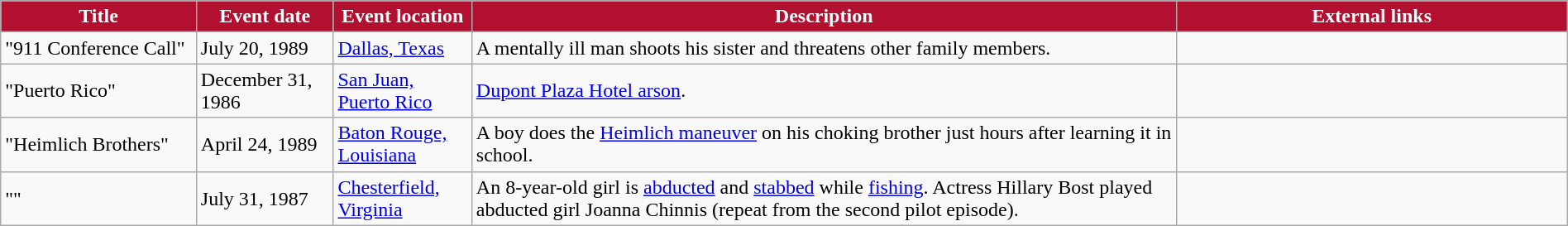<table class="wikitable" style="width: 100%;">
<tr>
<th style="background: #B11030; color: #FFFFFF; width: 10%;">Title</th>
<th style="background: #B11030; color: #FFFFFF; width: 7%;">Event date</th>
<th style="background: #B11030; color: #FFFFFF; width: 7%;">Event location</th>
<th style="background: #B11030; color: #FFFFFF; width: 36%;">Description</th>
<th style="background: #B11030; color: #FFFFFF; width: 20%;">External links</th>
</tr>
<tr>
<td>"911 Conference Call"</td>
<td>July 20, 1989</td>
<td><a href='#'>Dallas, Texas</a></td>
<td>A mentally ill man shoots his sister and threatens other family members.</td>
<td></td>
</tr>
<tr>
<td>"Puerto Rico"</td>
<td>December 31, 1986</td>
<td><a href='#'>San Juan, Puerto Rico</a></td>
<td><a href='#'>Dupont Plaza Hotel arson</a>.</td>
<td></td>
</tr>
<tr>
<td>"Heimlich Brothers"</td>
<td>April 24, 1989</td>
<td><a href='#'>Baton Rouge, Louisiana</a></td>
<td>A boy does the <a href='#'>Heimlich maneuver</a> on his choking brother just hours after learning it in school.</td>
<td></td>
</tr>
<tr>
<td>""</td>
<td>July 31, 1987</td>
<td><a href='#'>Chesterfield, Virginia</a></td>
<td>An 8-year-old girl is <a href='#'>abducted</a> and <a href='#'>stabbed</a> while <a href='#'>fishing</a>. Actress Hillary Bost played abducted girl Joanna Chinnis (repeat from the second pilot episode).</td>
<td></td>
</tr>
</table>
